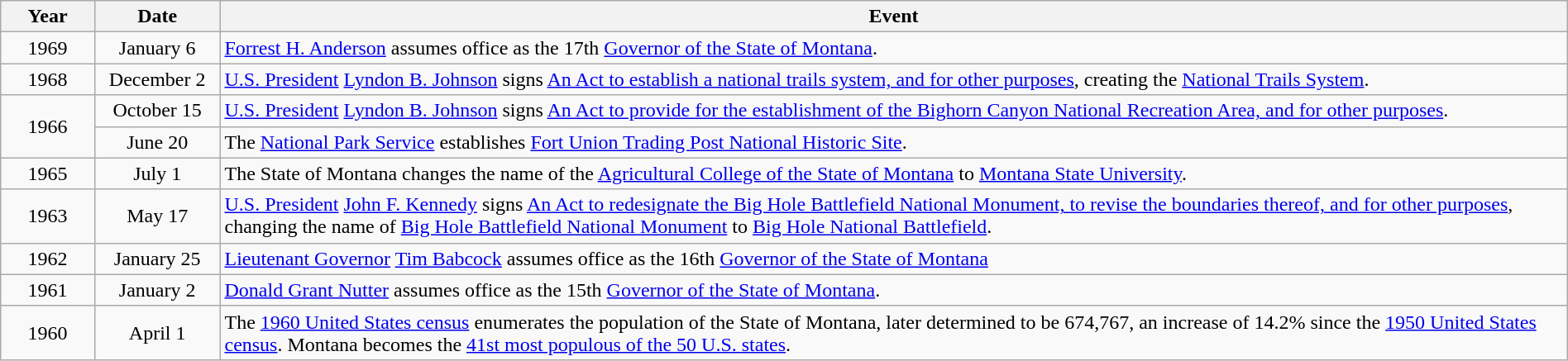<table class="wikitable" style="width:100%;">
<tr>
<th style="width:6%">Year</th>
<th style="width:8%">Date</th>
<th style="width:86%">Event</th>
</tr>
<tr>
<td align=center rowspan=1>1969</td>
<td align=center>January 6</td>
<td><a href='#'>Forrest H. Anderson</a> assumes office as the 17th <a href='#'>Governor of the State of Montana</a>.</td>
</tr>
<tr>
<td align=center rowspan=1>1968</td>
<td align=center>December 2</td>
<td><a href='#'>U.S. President</a> <a href='#'>Lyndon B. Johnson</a> signs <a href='#'>An Act to establish a national trails system, and for other purposes</a>, creating the <a href='#'>National Trails System</a>.</td>
</tr>
<tr>
<td align=center rowspan=2>1966</td>
<td align=center>October 15</td>
<td><a href='#'>U.S. President</a> <a href='#'>Lyndon B. Johnson</a> signs <a href='#'>An Act to provide for the establishment of the Bighorn Canyon National Recreation Area, and for other purposes</a>.</td>
</tr>
<tr>
<td align=center>June 20</td>
<td>The <a href='#'>National Park Service</a> establishes <a href='#'>Fort Union Trading Post National Historic Site</a>.</td>
</tr>
<tr>
<td align=center rowspan=1>1965</td>
<td align=center>July 1</td>
<td>The State of Montana changes the name of the <a href='#'>Agricultural College of the State of Montana</a> to <a href='#'>Montana State University</a>.</td>
</tr>
<tr>
<td align=center rowspan=1>1963</td>
<td align=center>May 17</td>
<td><a href='#'>U.S. President</a> <a href='#'>John F. Kennedy</a> signs <a href='#'>An Act to redesignate the Big Hole Battlefield National Monument, to revise the boundaries thereof, and for other purposes</a>, changing the name of <a href='#'>Big Hole Battlefield National Monument</a> to <a href='#'>Big Hole National Battlefield</a>.</td>
</tr>
<tr>
<td align=center rowspan=1>1962</td>
<td align=center>January 25</td>
<td><a href='#'>Lieutenant Governor</a> <a href='#'>Tim Babcock</a> assumes office as the 16th <a href='#'>Governor of the State of Montana</a></td>
</tr>
<tr>
<td align=center rowspan=1>1961</td>
<td align=center>January 2</td>
<td><a href='#'>Donald Grant Nutter</a> assumes office as the 15th <a href='#'>Governor of the State of Montana</a>.</td>
</tr>
<tr>
<td align=center rowspan=1>1960</td>
<td align=center>April 1</td>
<td>The <a href='#'>1960 United States census</a> enumerates the population of the State of Montana, later determined to be 674,767, an increase of 14.2% since the <a href='#'>1950 United States census</a>. Montana becomes the <a href='#'>41st most populous of the 50 U.S. states</a>.</td>
</tr>
</table>
